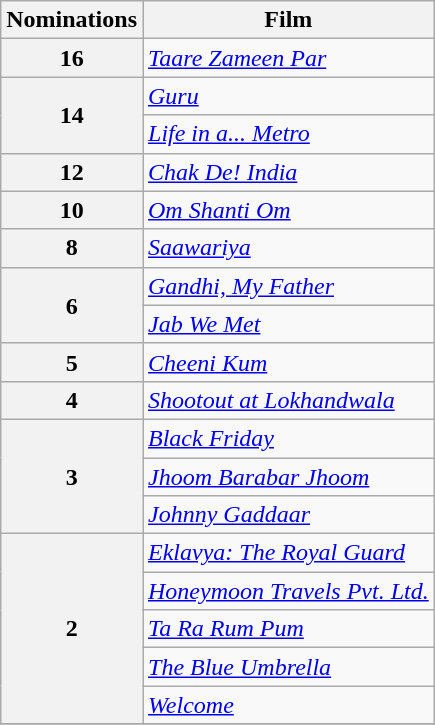<table class="wikitable" style="display:inline-table;">
<tr>
<th>Nominations</th>
<th>Film</th>
</tr>
<tr>
<th>16</th>
<td><em><a href='#'>Taare Zameen Par</a></em></td>
</tr>
<tr>
<th rowspan="2">14</th>
<td><em><a href='#'>Guru</a></em></td>
</tr>
<tr>
<td><em><a href='#'>Life in a... Metro</a></em></td>
</tr>
<tr>
<th>12</th>
<td><em><a href='#'>Chak De! India</a></em></td>
</tr>
<tr>
<th>10</th>
<td><em><a href='#'>Om Shanti Om</a></em></td>
</tr>
<tr>
<th>8</th>
<td><em><a href='#'>Saawariya</a></em></td>
</tr>
<tr>
<th rowspan="2">6</th>
<td><em><a href='#'>Gandhi, My Father</a></em></td>
</tr>
<tr>
<td><em><a href='#'>Jab We Met</a></em></td>
</tr>
<tr>
<th>5</th>
<td><em><a href='#'>Cheeni Kum</a></em></td>
</tr>
<tr>
<th>4</th>
<td><em><a href='#'>Shootout at Lokhandwala</a></em></td>
</tr>
<tr>
<th rowspan="3">3</th>
<td><em><a href='#'>Black Friday</a></em></td>
</tr>
<tr>
<td><em><a href='#'>Jhoom Barabar Jhoom</a></em></td>
</tr>
<tr>
<td><em><a href='#'>Johnny Gaddaar</a></em></td>
</tr>
<tr>
<th rowspan="5">2</th>
<td><em><a href='#'>Eklavya: The Royal Guard</a></em></td>
</tr>
<tr>
<td><em><a href='#'>Honeymoon Travels Pvt. Ltd.</a></em></td>
</tr>
<tr>
<td><em><a href='#'>Ta Ra Rum Pum</a></em></td>
</tr>
<tr>
<td><em><a href='#'>The Blue Umbrella</a></em></td>
</tr>
<tr>
<td><em><a href='#'>Welcome</a></em></td>
</tr>
<tr>
</tr>
</table>
